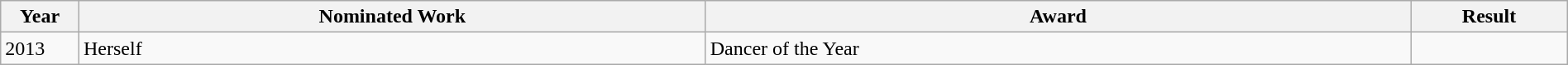<table class="wikitable" width=100%>
<tr>
<th width=5%>Year</th>
<th width=40%>Nominated Work</th>
<th width=45%>Award</th>
<th width=10%>Result</th>
</tr>
<tr>
<td rowspan="2">2013</td>
<td rowspan="2">Herself</td>
<td>Dancer of the Year</td>
<td></td>
</tr>
</table>
